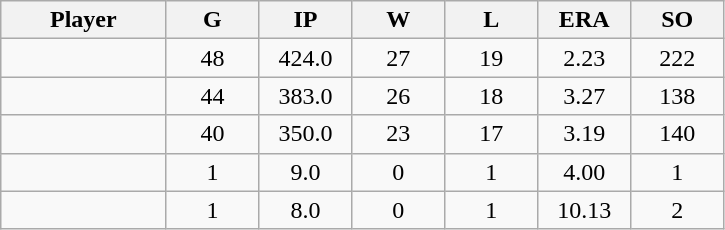<table class="wikitable sortable">
<tr>
<th bgcolor="#DDDDFF" width="16%">Player</th>
<th bgcolor="#DDDDFF" width="9%">G</th>
<th bgcolor="#DDDDFF" width="9%">IP</th>
<th bgcolor="#DDDDFF" width="9%">W</th>
<th bgcolor="#DDDDFF" width="9%">L</th>
<th bgcolor="#DDDDFF" width="9%">ERA</th>
<th bgcolor="#DDDDFF" width="9%">SO</th>
</tr>
<tr align="center">
<td></td>
<td>48</td>
<td>424.0</td>
<td>27</td>
<td>19</td>
<td>2.23</td>
<td>222</td>
</tr>
<tr align="center">
<td></td>
<td>44</td>
<td>383.0</td>
<td>26</td>
<td>18</td>
<td>3.27</td>
<td>138</td>
</tr>
<tr align="center">
<td></td>
<td>40</td>
<td>350.0</td>
<td>23</td>
<td>17</td>
<td>3.19</td>
<td>140</td>
</tr>
<tr align="center">
<td></td>
<td>1</td>
<td>9.0</td>
<td>0</td>
<td>1</td>
<td>4.00</td>
<td>1</td>
</tr>
<tr align="center">
<td></td>
<td>1</td>
<td>8.0</td>
<td>0</td>
<td>1</td>
<td>10.13</td>
<td>2</td>
</tr>
</table>
